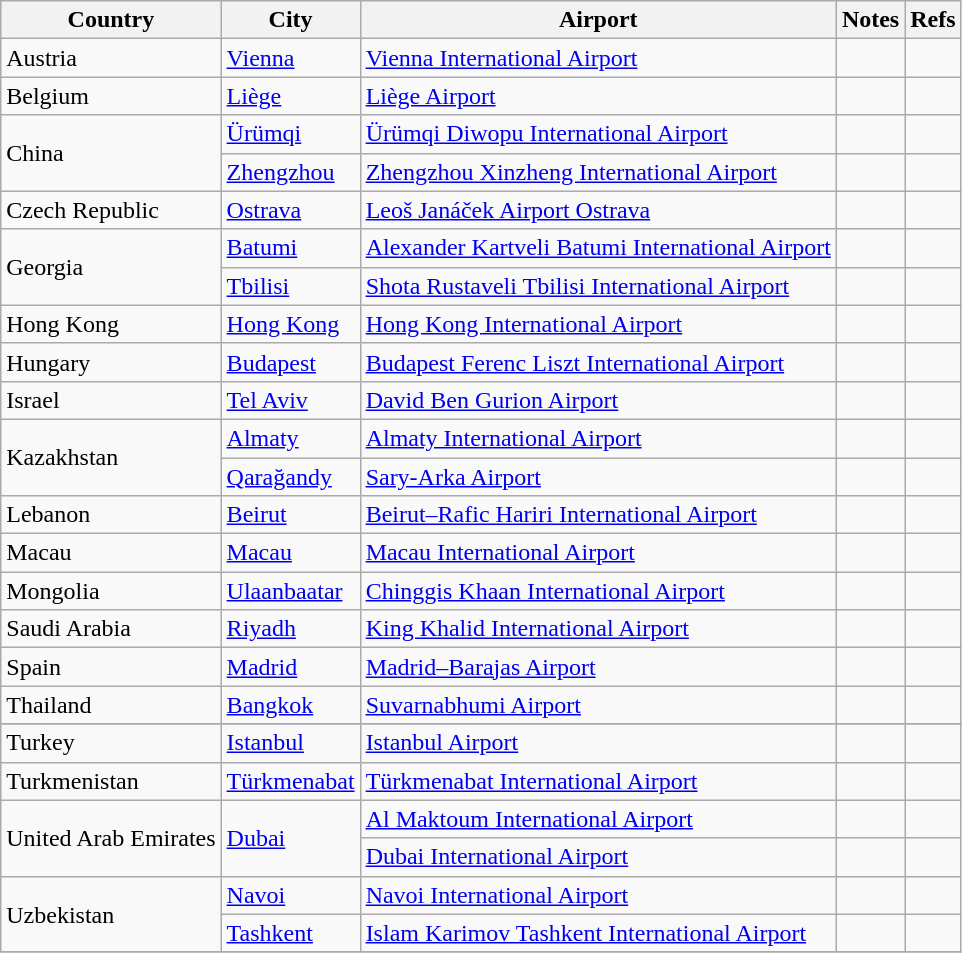<table class="wikitable sortable">
<tr>
<th>Country</th>
<th>City</th>
<th>Airport</th>
<th>Notes</th>
<th class="unsortable">Refs</th>
</tr>
<tr>
<td>Austria</td>
<td><a href='#'>Vienna</a></td>
<td><a href='#'>Vienna International Airport</a></td>
<td align=center></td>
<td align=center></td>
</tr>
<tr>
<td>Belgium</td>
<td><a href='#'>Liège</a></td>
<td><a href='#'>Liège Airport</a></td>
<td align=center></td>
<td align=center></td>
</tr>
<tr>
<td rowspan="2">China</td>
<td><a href='#'>Ürümqi</a></td>
<td><a href='#'>Ürümqi Diwopu International Airport</a></td>
<td align=center></td>
<td align=center></td>
</tr>
<tr>
<td><a href='#'>Zhengzhou</a></td>
<td><a href='#'>Zhengzhou Xinzheng International Airport</a></td>
<td></td>
<td align=center></td>
</tr>
<tr>
<td>Czech Republic</td>
<td><a href='#'>Ostrava</a></td>
<td><a href='#'>Leoš Janáček Airport Ostrava</a></td>
<td align=center></td>
<td align=center></td>
</tr>
<tr>
<td rowspan="2">Georgia</td>
<td><a href='#'>Batumi</a></td>
<td><a href='#'>Alexander Kartveli Batumi International Airport</a></td>
<td align=center></td>
<td align=center></td>
</tr>
<tr>
<td><a href='#'>Tbilisi</a></td>
<td><a href='#'>Shota Rustaveli Tbilisi International Airport</a></td>
<td align=center></td>
<td align=center></td>
</tr>
<tr>
<td>Hong Kong</td>
<td><a href='#'>Hong Kong</a></td>
<td><a href='#'>Hong Kong International Airport</a></td>
<td align=center></td>
<td align=center></td>
</tr>
<tr>
<td>Hungary</td>
<td><a href='#'>Budapest</a></td>
<td><a href='#'>Budapest Ferenc Liszt International Airport</a></td>
<td align=center></td>
<td align=center></td>
</tr>
<tr>
<td>Israel</td>
<td><a href='#'>Tel Aviv</a></td>
<td><a href='#'>David Ben Gurion Airport</a></td>
<td align=center></td>
<td align=center></td>
</tr>
<tr>
<td rowspan="2">Kazakhstan</td>
<td><a href='#'>Almaty</a></td>
<td><a href='#'>Almaty International Airport</a></td>
<td align=center></td>
<td align=center></td>
</tr>
<tr>
<td><a href='#'>Qarağandy</a></td>
<td><a href='#'>Sary-Arka Airport</a></td>
<td align=center></td>
<td align=center></td>
</tr>
<tr>
<td>Lebanon</td>
<td><a href='#'>Beirut</a></td>
<td><a href='#'>Beirut–Rafic Hariri International Airport</a></td>
<td align=center></td>
<td align=center></td>
</tr>
<tr>
<td>Macau</td>
<td><a href='#'>Macau</a></td>
<td><a href='#'>Macau International Airport</a></td>
<td align=center></td>
<td align=center></td>
</tr>
<tr>
<td>Mongolia</td>
<td><a href='#'>Ulaanbaatar</a></td>
<td><a href='#'>Chinggis Khaan International Airport</a></td>
<td align=center></td>
<td align=center></td>
</tr>
<tr>
<td>Saudi Arabia</td>
<td><a href='#'>Riyadh</a></td>
<td><a href='#'>King Khalid International Airport</a></td>
<td align=center></td>
<td align=center></td>
</tr>
<tr>
<td>Spain</td>
<td><a href='#'>Madrid</a></td>
<td><a href='#'>Madrid–Barajas Airport</a></td>
<td align=center></td>
<td align=center></td>
</tr>
<tr>
<td>Thailand</td>
<td><a href='#'>Bangkok</a></td>
<td><a href='#'>Suvarnabhumi Airport</a></td>
<td align=center></td>
<td align=center></td>
</tr>
<tr>
</tr>
<tr>
<td>Turkey</td>
<td><a href='#'>Istanbul</a></td>
<td><a href='#'>Istanbul Airport</a></td>
<td align=center></td>
<td align=center></td>
</tr>
<tr>
<td>Turkmenistan</td>
<td><a href='#'>Türkmenabat</a></td>
<td><a href='#'>Türkmenabat International Airport</a></td>
<td align=center></td>
<td align=center></td>
</tr>
<tr>
<td rowspan="2">United Arab Emirates</td>
<td rowspan="2"><a href='#'>Dubai</a></td>
<td><a href='#'>Al Maktoum International Airport</a></td>
<td align=center></td>
<td align=center></td>
</tr>
<tr>
<td><a href='#'>Dubai International Airport</a></td>
<td align=center></td>
<td align=center></td>
</tr>
<tr>
<td rowspan="2">Uzbekistan</td>
<td><a href='#'>Navoi</a></td>
<td><a href='#'>Navoi International Airport</a></td>
<td align=center></td>
<td align=center></td>
</tr>
<tr>
<td><a href='#'>Tashkent</a></td>
<td><a href='#'>Islam Karimov Tashkent International Airport</a></td>
<td></td>
<td align=center></td>
</tr>
<tr>
</tr>
</table>
